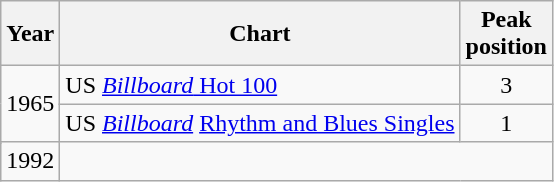<table class="wikitable sortable" border="1">
<tr>
<th>Year</th>
<th>Chart</th>
<th>Peak<br>position</th>
</tr>
<tr>
<td align=center rowspan=3>1965</td>
<td>US <a href='#'><em>Billboard</em> Hot 100</a></td>
<td align=center>3</td>
</tr>
<tr>
<td>US <em><a href='#'>Billboard</a></em> <a href='#'>Rhythm and Blues Singles</a></td>
<td align=center>1</td>
</tr>
<tr>
</tr>
<tr>
<td align=center>1992<br></td>
</tr>
</table>
